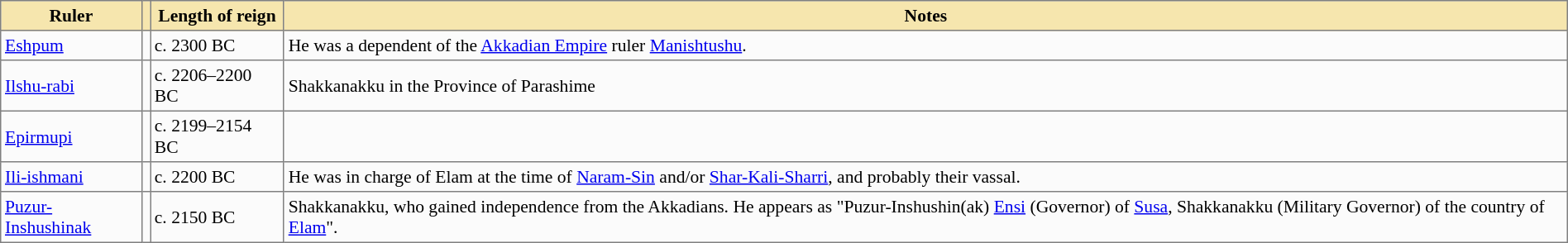<table class="nowraplinks" cellspacing="0" cellpadding="3" rules="all" style="background:#fbfbfb; border-style: solid; border-width: 1px; font-size:90%; empty-cells:show; border-collapse:collapse">
<tr style="background:#f6e6ae;">
<th>Ruler</th>
<th></th>
<th>Length of reign</th>
<th>Notes</th>
</tr>
<tr>
<td><a href='#'>Eshpum</a></td>
<td></td>
<td>c. 2300 BC</td>
<td>He was a dependent of the <a href='#'>Akkadian Empire</a> ruler <a href='#'>Manishtushu</a>.</td>
</tr>
<tr>
<td><a href='#'>Ilshu-rabi</a></td>
<td></td>
<td>c. 2206–2200 BC</td>
<td>Shakkanakku in the Province of Parashime</td>
</tr>
<tr>
<td><a href='#'>Epirmupi</a></td>
<td></td>
<td>c. 2199–2154 BC</td>
<td></td>
</tr>
<tr>
<td><a href='#'>Ili-ishmani</a></td>
<td></td>
<td>c. 2200 BC</td>
<td>He was in charge of Elam at the time of <a href='#'>Naram-Sin</a> and/or <a href='#'>Shar-Kali-Sharri</a>, and probably their vassal.</td>
</tr>
<tr>
<td><a href='#'>Puzur-Inshushinak</a></td>
<td></td>
<td>c. 2150 BC</td>
<td>Shakkanakku, who gained independence from the Akkadians. He appears as "Puzur-Inshushin(ak) <a href='#'>Ensi</a> (Governor) of <a href='#'>Susa</a>, Shakkanakku (Military Governor) of the country of <a href='#'>Elam</a>".</td>
</tr>
</table>
